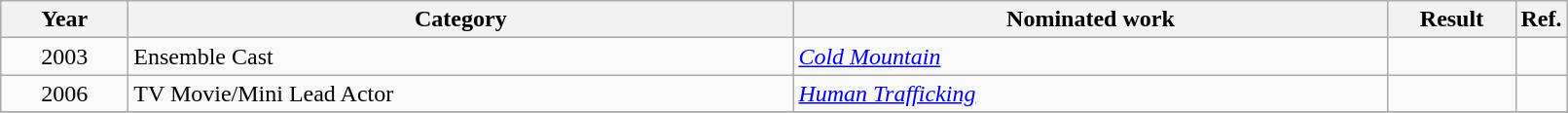<table class=wikitable>
<tr>
<th scope="col" style="width:5em;">Year</th>
<th scope="col" style="width:28em;">Category</th>
<th scope="col" style="width:25em;">Nominated work</th>
<th scope="col" style="width:5em;">Result</th>
<th>Ref.</th>
</tr>
<tr>
<td style="text-align:center;">2003</td>
<td>Ensemble Cast</td>
<td><em><a href='#'>Cold Mountain</a></em></td>
<td></td>
<td align="center"></td>
</tr>
<tr>
<td style="text-align:center;">2006</td>
<td>TV Movie/Mini Lead Actor</td>
<td><em><a href='#'>Human Trafficking</a></em></td>
<td></td>
<td align="center"></td>
</tr>
<tr>
</tr>
</table>
